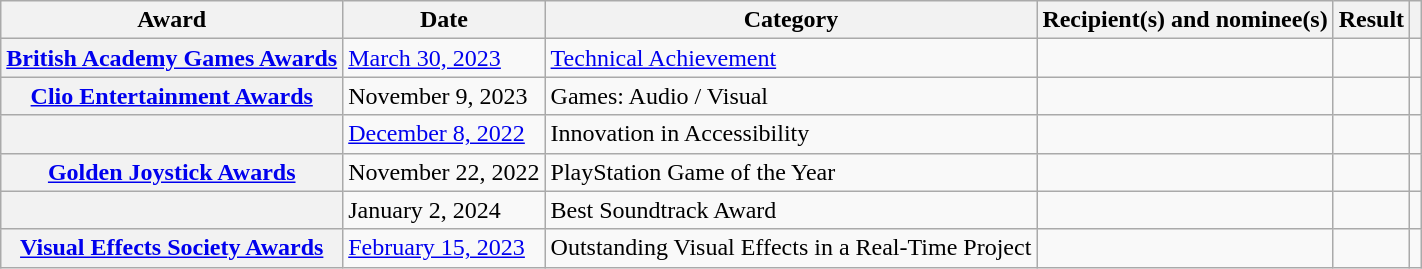<table class="wikitable plainrowheaders sortable collapsible">
<tr>
<th scope="col">Award</th>
<th scope="col">Date</th>
<th scope="col">Category</th>
<th scope="col">Recipient(s) and nominee(s)</th>
<th scope="col">Result</th>
<th scope="col" class="unsortable"></th>
</tr>
<tr>
<th scope="row"><a href='#'>British Academy Games Awards</a></th>
<td><a href='#'>March 30, 2023</a></td>
<td><a href='#'>Technical Achievement</a></td>
<td></td>
<td></td>
<td style="text-align:center;"></td>
</tr>
<tr>
<th scope="row"><a href='#'>Clio Entertainment Awards</a></th>
<td>November 9, 2023</td>
<td>Games: Audio / Visual</td>
<td></td>
<td></td>
<td style="text-align:center;"></td>
</tr>
<tr>
<th scope="row"></th>
<td><a href='#'>December 8, 2022</a></td>
<td>Innovation in Accessibility</td>
<td></td>
<td></td>
<td style="text-align:center;"></td>
</tr>
<tr>
<th scope="row"><a href='#'>Golden Joystick Awards</a></th>
<td>November 22, 2022</td>
<td>PlayStation Game of the Year</td>
<td></td>
<td></td>
<td style="text-align:center;"></td>
</tr>
<tr>
<th scope="row"></th>
<td>January 2, 2024</td>
<td>Best Soundtrack Award</td>
<td></td>
<td></td>
<td style="text-align:center;"></td>
</tr>
<tr>
<th scope="row"><a href='#'>Visual Effects Society Awards</a></th>
<td><a href='#'>February 15, 2023</a></td>
<td>Outstanding Visual Effects in a Real-Time Project</td>
<td></td>
<td></td>
<td style="text-align:center;"></td>
</tr>
</table>
